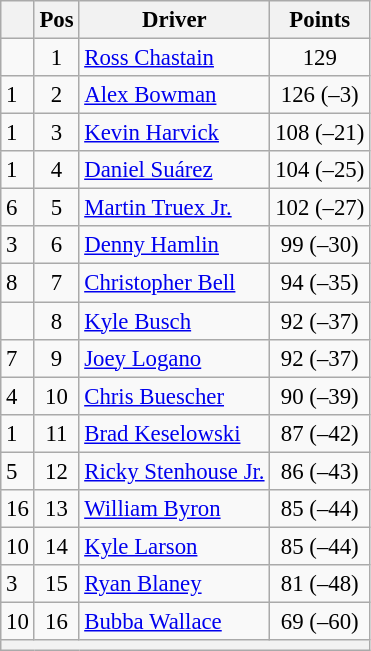<table class="wikitable" style="font-size: 95%;">
<tr>
<th></th>
<th>Pos</th>
<th>Driver</th>
<th>Points</th>
</tr>
<tr>
<td align="left"></td>
<td style="text-align:center;">1</td>
<td><a href='#'>Ross Chastain</a></td>
<td style="text-align:center;">129</td>
</tr>
<tr>
<td align="left"> 1</td>
<td style="text-align:center;">2</td>
<td><a href='#'>Alex Bowman</a></td>
<td style="text-align:center;">126 (–3)</td>
</tr>
<tr>
<td align="left"> 1</td>
<td style="text-align:center;">3</td>
<td><a href='#'>Kevin Harvick</a></td>
<td style="text-align:center;">108 (–21)</td>
</tr>
<tr>
<td align="left"> 1</td>
<td style="text-align:center;">4</td>
<td><a href='#'>Daniel Suárez</a></td>
<td style="text-align:center;">104 (–25)</td>
</tr>
<tr>
<td align="left"> 6</td>
<td style="text-align:center;">5</td>
<td><a href='#'>Martin Truex Jr.</a></td>
<td style="text-align:center;">102 (–27)</td>
</tr>
<tr>
<td align="left"> 3</td>
<td style="text-align:center;">6</td>
<td><a href='#'>Denny Hamlin</a></td>
<td style="text-align:center;">99 (–30)</td>
</tr>
<tr>
<td align="left"> 8</td>
<td style="text-align:center;">7</td>
<td><a href='#'>Christopher Bell</a></td>
<td style="text-align:center;">94 (–35)</td>
</tr>
<tr>
<td align="left"></td>
<td style="text-align:center;">8</td>
<td><a href='#'>Kyle Busch</a></td>
<td style="text-align:center;">92 (–37)</td>
</tr>
<tr>
<td align="left"> 7</td>
<td style="text-align:center;">9</td>
<td><a href='#'>Joey Logano</a></td>
<td style="text-align:center;">92 (–37)</td>
</tr>
<tr>
<td align="left"> 4</td>
<td style="text-align:center;">10</td>
<td><a href='#'>Chris Buescher</a></td>
<td style="text-align:center;">90 (–39)</td>
</tr>
<tr>
<td align="left"> 1</td>
<td style="text-align:center;">11</td>
<td><a href='#'>Brad Keselowski</a></td>
<td style="text-align:center;">87 (–42)</td>
</tr>
<tr>
<td align="left"> 5</td>
<td style="text-align:center;">12</td>
<td><a href='#'>Ricky Stenhouse Jr.</a></td>
<td style="text-align:center;">86 (–43)</td>
</tr>
<tr>
<td align="left"> 16</td>
<td style="text-align:center;">13</td>
<td><a href='#'>William Byron</a></td>
<td style="text-align:center;">85 (–44)</td>
</tr>
<tr>
<td align="left"> 10</td>
<td style="text-align:center;">14</td>
<td><a href='#'>Kyle Larson</a></td>
<td style="text-align:center;">85 (–44)</td>
</tr>
<tr>
<td align="left"> 3</td>
<td style="text-align:center;">15</td>
<td><a href='#'>Ryan Blaney</a></td>
<td style="text-align:center;">81 (–48)</td>
</tr>
<tr>
<td align="left"> 10</td>
<td style="text-align:center;">16</td>
<td><a href='#'>Bubba Wallace</a></td>
<td style="text-align:center;">69 (–60)</td>
</tr>
<tr class="sortbottom">
<th colspan="9"></th>
</tr>
</table>
